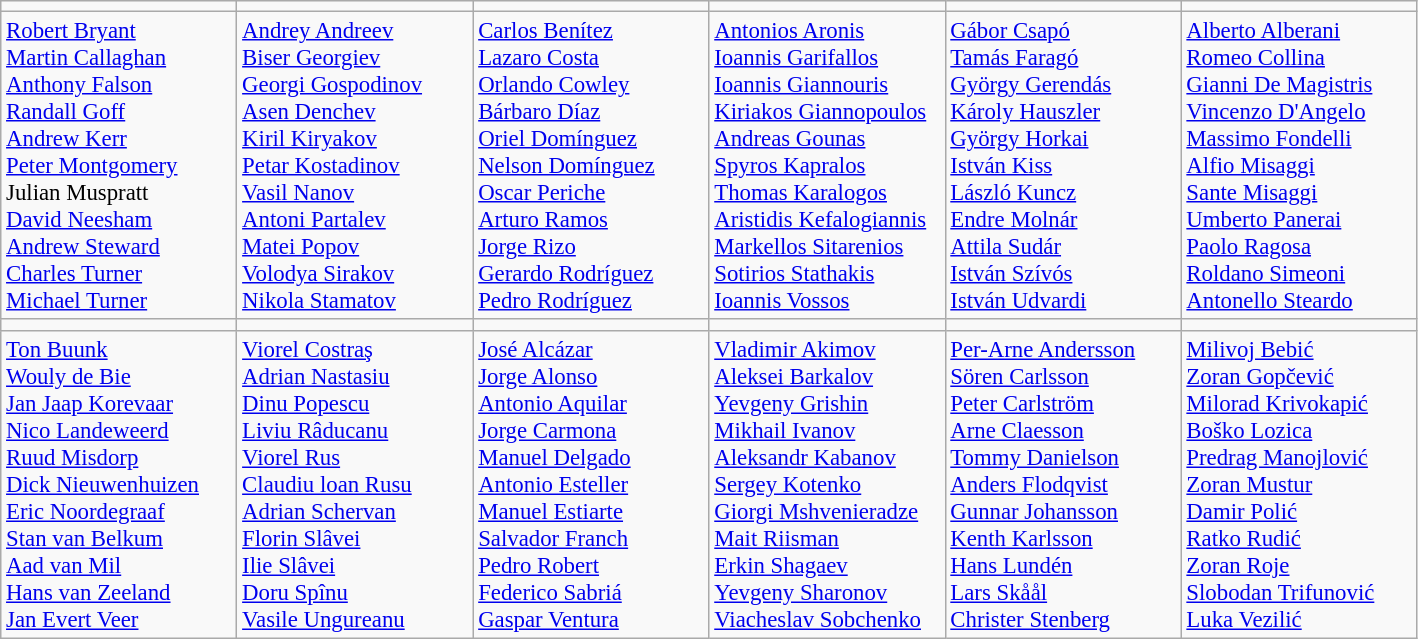<table class="wikitable">
<tr>
<td style="text-align:center; width:150px"></td>
<td style="text-align:center; width:150px"></td>
<td style="text-align:center; width:150px"></td>
<td style="text-align:center; width:150px"></td>
<td style="text-align:center; width:150px"></td>
<td style="text-align:center; width:150px"></td>
</tr>
<tr style="font-size:95%">
<td><a href='#'>Robert Bryant</a><br><a href='#'>Martin Callaghan</a><br><a href='#'>Anthony Falson</a><br><a href='#'>Randall Goff</a><br><a href='#'>Andrew Kerr</a><br><a href='#'>Peter Montgomery</a><br>Julian Muspratt<br><a href='#'>David Neesham</a><br><a href='#'>Andrew Steward</a><br><a href='#'>Charles Turner</a><br><a href='#'>Michael Turner</a></td>
<td><a href='#'>Andrey Andreev</a><br><a href='#'>Biser Georgiev</a><br><a href='#'>Georgi Gospodinov</a><br><a href='#'>Asen Denchev</a><br><a href='#'>Kiril Kiryakov</a><br><a href='#'>Petar Kostadinov</a><br><a href='#'>Vasil Nanov</a><br><a href='#'>Antoni Partalev</a><br><a href='#'>Matei Popov</a><br><a href='#'>Volodya Sirakov</a><br><a href='#'>Nikola Stamatov</a></td>
<td><a href='#'>Carlos Benítez</a> <br><a href='#'>Lazaro Costa</a><br><a href='#'>Orlando Cowley</a><br><a href='#'>Bárbaro Díaz</a><br><a href='#'>Oriel Domínguez</a><br><a href='#'>Nelson Domínguez</a><br><a href='#'>Oscar Periche</a><br><a href='#'>Arturo Ramos</a><br><a href='#'>Jorge Rizo</a><br><a href='#'>Gerardo Rodríguez</a><br><a href='#'>Pedro Rodríguez</a></td>
<td><a href='#'>Antonios Aronis</a><br><a href='#'>Ioannis Garifallos</a><br><a href='#'>Ioannis Giannouris</a><br><a href='#'>Kiriakos Giannopoulos</a><br><a href='#'>Andreas Gounas</a><br><a href='#'>Spyros Kapralos</a><br><a href='#'>Thomas Karalogos</a><br><a href='#'>Aristidis Kefalogiannis</a><br><a href='#'>Markellos Sitarenios</a><br><a href='#'>Sotirios Stathakis</a><br><a href='#'>Ioannis Vossos</a></td>
<td><a href='#'>Gábor Csapó</a><br><a href='#'>Tamás Faragó</a><br><a href='#'>György Gerendás</a><br><a href='#'>Károly Hauszler</a><br><a href='#'>György Horkai</a><br><a href='#'>István Kiss</a><br><a href='#'>László Kuncz</a><br><a href='#'>Endre Molnár</a><br><a href='#'>Attila Sudár</a><br><a href='#'>István Szívós</a><br><a href='#'>István Udvardi</a></td>
<td><a href='#'>Alberto Alberani</a><br><a href='#'>Romeo Collina</a><br><a href='#'>Gianni De Magistris</a><br><a href='#'>Vincenzo D'Angelo</a><br><a href='#'>Massimo Fondelli</a><br><a href='#'>Alfio Misaggi</a><br><a href='#'>Sante Misaggi</a><br><a href='#'>Umberto Panerai</a><br><a href='#'>Paolo Ragosa</a><br><a href='#'>Roldano Simeoni</a><br><a href='#'>Antonello Steardo</a></td>
</tr>
<tr>
<td style="text-align:center; width:150px"></td>
<td style="text-align:center; width:150px"></td>
<td style="text-align:center; width:150px"></td>
<td style="text-align:center; width:150px"></td>
<td style="text-align:center; width:150px"></td>
<td style="text-align:center; width:150px"></td>
</tr>
<tr style="font-size:95%">
<td><a href='#'>Ton Buunk</a><br><a href='#'>Wouly de Bie</a><br><a href='#'>Jan Jaap Korevaar</a><br><a href='#'>Nico Landeweerd</a><br><a href='#'>Ruud Misdorp</a><br><a href='#'>Dick Nieuwenhuizen</a><br><a href='#'>Eric Noordegraaf</a><br><a href='#'>Stan van Belkum</a><br><a href='#'>Aad van Mil</a><br><a href='#'>Hans van Zeeland</a><br><a href='#'>Jan Evert Veer</a><br></td>
<td><a href='#'>Viorel Costraş</a><br><a href='#'>Adrian Nastasiu</a><br><a href='#'>Dinu Popescu</a><br><a href='#'>Liviu Râducanu</a><br><a href='#'>Viorel Rus</a><br><a href='#'>Claudiu loan Rusu</a><br><a href='#'>Adrian Schervan</a><br><a href='#'>Florin Slâvei</a><br><a href='#'>Ilie Slâvei</a><br><a href='#'>Doru Spînu</a><br><a href='#'>Vasile Ungureanu</a></td>
<td><a href='#'>José Alcázar</a><br><a href='#'>Jorge Alonso</a><br><a href='#'>Antonio Aquilar</a><br><a href='#'>Jorge Carmona</a><br><a href='#'>Manuel Delgado</a><br><a href='#'>Antonio Esteller</a><br><a href='#'>Manuel Estiarte</a><br><a href='#'>Salvador Franch</a><br><a href='#'>Pedro Robert</a><br><a href='#'>Federico Sabriá</a><br><a href='#'>Gaspar Ventura</a></td>
<td><a href='#'>Vladimir Akimov</a><br><a href='#'>Aleksei Barkalov</a><br><a href='#'>Yevgeny Grishin</a><br><a href='#'>Mikhail Ivanov</a><br><a href='#'>Aleksandr Kabanov</a><br><a href='#'>Sergey Kotenko</a><br><a href='#'>Giorgi Mshvenieradze</a><br><a href='#'>Mait Riisman</a><br><a href='#'>Erkin Shagaev</a><br><a href='#'>Yevgeny Sharonov</a><br><a href='#'>Viacheslav Sobchenko</a></td>
<td><a href='#'>Per-Arne Andersson</a><br><a href='#'>Sören Carlsson</a><br><a href='#'>Peter Carlström</a><br><a href='#'>Arne Claesson</a><br><a href='#'>Tommy Danielson</a><br><a href='#'>Anders Flodqvist</a><br><a href='#'>Gunnar Johansson</a><br><a href='#'>Kenth Karlsson</a><br><a href='#'>Hans Lundén</a><br><a href='#'>Lars Skåål</a><br><a href='#'>Christer Stenberg</a></td>
<td><a href='#'>Milivoj Bebić</a><br><a href='#'>Zoran Gopčević</a><br><a href='#'>Milorad Krivokapić</a><br><a href='#'>Boško Lozica</a><br><a href='#'>Predrag Manojlović</a><br><a href='#'>Zoran Mustur</a><br><a href='#'>Damir Polić</a><br><a href='#'>Ratko Rudić</a><br><a href='#'>Zoran Roje</a><br><a href='#'>Slobodan Trifunović</a><br><a href='#'>Luka Vezilić</a></td>
</tr>
</table>
